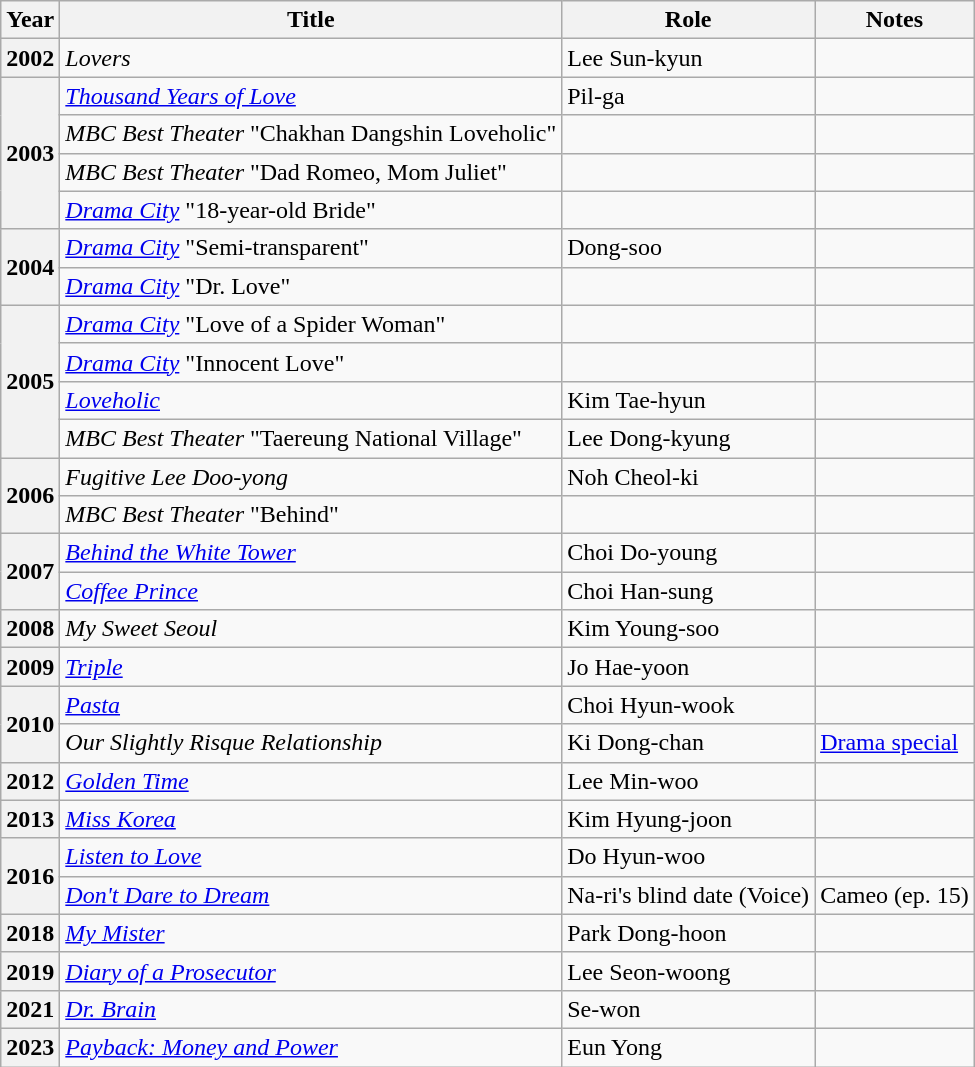<table class="wikitable plainrowheaders sortable">
<tr>
<th scope="col">Year</th>
<th scope="col">Title</th>
<th scope="col">Role</th>
<th scope="col">Notes</th>
</tr>
<tr>
<th scope="row">2002</th>
<td><em>Lovers</em></td>
<td>Lee Sun-kyun</td>
<td></td>
</tr>
<tr>
<th scope="row" rowspan="4">2003</th>
<td><em><a href='#'>Thousand Years of Love</a></em></td>
<td>Pil-ga</td>
<td></td>
</tr>
<tr>
<td><em>MBC Best Theater</em> "Chakhan Dangshin Loveholic"</td>
<td></td>
<td></td>
</tr>
<tr>
<td><em>MBC Best Theater</em> "Dad Romeo, Mom Juliet"</td>
<td></td>
<td></td>
</tr>
<tr>
<td><em><a href='#'>Drama City</a></em> "18-year-old Bride"</td>
<td></td>
<td></td>
</tr>
<tr>
<th scope="row" rowspan="2">2004</th>
<td><em><a href='#'>Drama City</a></em> "Semi-transparent"</td>
<td>Dong-soo</td>
<td></td>
</tr>
<tr>
<td><em><a href='#'>Drama City</a></em> "Dr. Love"</td>
<td></td>
<td></td>
</tr>
<tr>
<th scope="row" rowspan="4">2005</th>
<td><em><a href='#'>Drama City</a></em> "Love of a Spider Woman"</td>
<td></td>
<td></td>
</tr>
<tr>
<td><em><a href='#'>Drama City</a></em> "Innocent Love"</td>
<td></td>
<td></td>
</tr>
<tr>
<td><em><a href='#'>Loveholic</a></em></td>
<td>Kim Tae-hyun</td>
<td></td>
</tr>
<tr>
<td><em>MBC Best Theater</em> "Taereung National Village"</td>
<td>Lee Dong-kyung</td>
<td></td>
</tr>
<tr>
<th scope="row" rowspan="2">2006</th>
<td><em>Fugitive Lee Doo-yong</em></td>
<td>Noh Cheol-ki</td>
<td></td>
</tr>
<tr>
<td><em>MBC Best Theater</em> "Behind"</td>
<td></td>
<td></td>
</tr>
<tr>
<th scope="row" rowspan="2">2007</th>
<td><em><a href='#'>Behind the White Tower</a></em></td>
<td>Choi Do-young</td>
<td></td>
</tr>
<tr>
<td><em><a href='#'>Coffee Prince</a></em></td>
<td>Choi Han-sung</td>
<td></td>
</tr>
<tr>
<th scope="row">2008</th>
<td><em>My Sweet Seoul</em></td>
<td>Kim Young-soo</td>
<td></td>
</tr>
<tr>
<th scope="row">2009</th>
<td><em><a href='#'>Triple</a></em></td>
<td>Jo Hae-yoon</td>
<td></td>
</tr>
<tr>
<th scope="row" rowspan="2">2010</th>
<td><em><a href='#'>Pasta</a></em></td>
<td>Choi Hyun-wook</td>
<td></td>
</tr>
<tr>
<td><em>Our Slightly Risque Relationship</em></td>
<td>Ki Dong-chan</td>
<td><a href='#'>Drama special</a></td>
</tr>
<tr>
<th scope="row">2012</th>
<td><em><a href='#'>Golden Time</a></em></td>
<td>Lee Min-woo</td>
<td></td>
</tr>
<tr>
<th scope="row">2013</th>
<td><em><a href='#'>Miss Korea</a></em></td>
<td>Kim Hyung-joon</td>
<td></td>
</tr>
<tr>
<th scope="row" rowspan="2">2016</th>
<td><em><a href='#'>Listen to Love</a></em></td>
<td>Do Hyun-woo</td>
<td></td>
</tr>
<tr>
<td><em><a href='#'>Don't Dare to Dream</a></em></td>
<td>Na-ri's blind date (Voice)</td>
<td>Cameo (ep. 15)</td>
</tr>
<tr>
<th scope="row">2018</th>
<td><em><a href='#'>My Mister</a></em></td>
<td>Park Dong-hoon</td>
<td></td>
</tr>
<tr>
<th scope="row">2019</th>
<td><em><a href='#'>Diary of a Prosecutor</a></em></td>
<td>Lee Seon-woong</td>
<td></td>
</tr>
<tr>
<th scope="row">2021</th>
<td><em><a href='#'>Dr. Brain</a></em></td>
<td>Se-won</td>
<td></td>
</tr>
<tr>
<th scope="row">2023</th>
<td><em><a href='#'>Payback: Money and Power</a></em></td>
<td>Eun Yong</td>
<td></td>
</tr>
</table>
